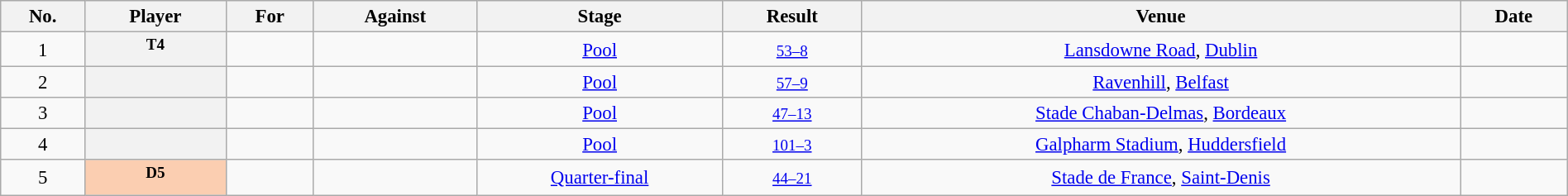<table class="wikitable sortable" style="text-align:center;width:100%;font-size:95%">
<tr>
<th scope=col>No.</th>
<th scope=col>Player</th>
<th scope=col>For</th>
<th scope=col>Against</th>
<th scope=col>Stage</th>
<th scope=col>Result</th>
<th scope=col>Venue</th>
<th scope=col>Date</th>
</tr>
<tr>
<td>1</td>
<th scope=row><sup>T4</sup></th>
<td></td>
<td></td>
<td><a href='#'>Pool</a></td>
<td align=center><small><a href='#'>53–8</a></small></td>
<td><a href='#'>Lansdowne Road</a>, <a href='#'>Dublin</a></td>
<td></td>
</tr>
<tr>
<td>2</td>
<th scope=row></th>
<td></td>
<td></td>
<td><a href='#'>Pool</a></td>
<td align=center><small><a href='#'>57–9</a></small></td>
<td><a href='#'>Ravenhill</a>, <a href='#'>Belfast</a></td>
<td></td>
</tr>
<tr>
<td>3</td>
<th scope=row></th>
<td></td>
<td></td>
<td><a href='#'>Pool</a></td>
<td align=center><small><a href='#'>47–13</a></small></td>
<td><a href='#'>Stade Chaban-Delmas</a>, <a href='#'>Bordeaux</a></td>
<td></td>
</tr>
<tr>
<td>4</td>
<th scope=row></th>
<td></td>
<td></td>
<td><a href='#'>Pool</a></td>
<td align=center><small><a href='#'>101–3</a></small></td>
<td><a href='#'>Galpharm Stadium</a>, <a href='#'>Huddersfield</a></td>
<td></td>
</tr>
<tr>
<td>5</td>
<th scope=row style="background-color:#FBCEB1"><sup>D5</sup></th>
<td></td>
<td></td>
<td><a href='#'>Quarter-final</a></td>
<td align=center><small><a href='#'>44–21</a></small></td>
<td><a href='#'>Stade de France</a>, <a href='#'>Saint-Denis</a></td>
<td></td>
</tr>
</table>
